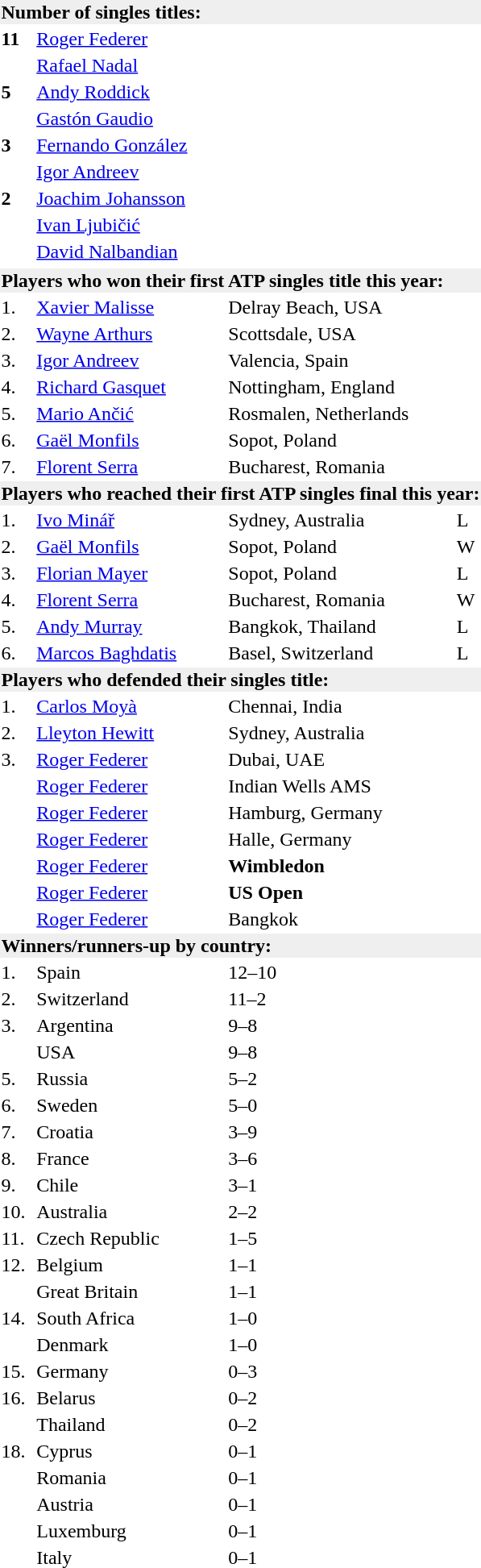<table>
<tr bgcolor="#efefef">
<td colspan=5><strong>Number of singles titles:</strong></td>
</tr>
<tr>
<td><strong>11</strong></td>
<td> <a href='#'>Roger Federer</a></td>
</tr>
<tr>
<td></td>
<td> <a href='#'>Rafael Nadal</a></td>
</tr>
<tr>
<td><strong>5</strong></td>
<td> <a href='#'>Andy Roddick</a></td>
</tr>
<tr>
<td></td>
<td> <a href='#'>Gastón Gaudio</a></td>
</tr>
<tr>
<td><strong>3</strong></td>
<td> <a href='#'>Fernando González</a></td>
</tr>
<tr>
<td></td>
<td> <a href='#'>Igor Andreev</a></td>
</tr>
<tr>
<td><strong>2</strong></td>
<td> <a href='#'>Joachim Johansson</a></td>
</tr>
<tr>
<td></td>
<td> <a href='#'>Ivan Ljubičić</a></td>
</tr>
<tr>
<td></td>
<td> <a href='#'>David Nalbandian</a></td>
</tr>
<tr>
</tr>
<tr bgcolor="#efefef">
<td colspan=5><strong>Players who won their first ATP singles title this year:</strong></td>
</tr>
<tr>
<td>1.</td>
<td> <a href='#'>Xavier Malisse</a></td>
<td>Delray Beach, USA</td>
</tr>
<tr>
<td>2.</td>
<td> <a href='#'>Wayne Arthurs</a></td>
<td>Scottsdale, USA</td>
</tr>
<tr>
<td>3.</td>
<td> <a href='#'>Igor Andreev</a></td>
<td>Valencia, Spain</td>
</tr>
<tr>
<td>4.</td>
<td> <a href='#'>Richard Gasquet</a></td>
<td>Nottingham, England</td>
</tr>
<tr>
<td>5.</td>
<td> <a href='#'>Mario Ančić</a></td>
<td>Rosmalen, Netherlands</td>
</tr>
<tr>
<td>6.</td>
<td> <a href='#'>Gaël Monfils</a></td>
<td>Sopot, Poland</td>
</tr>
<tr>
<td>7.</td>
<td> <a href='#'>Florent Serra</a></td>
<td>Bucharest, Romania</td>
</tr>
<tr bgcolor="#efefef">
<td colspan=5><strong>Players who reached their first ATP singles final this year:</strong></td>
</tr>
<tr>
<td>1.</td>
<td> <a href='#'>Ivo Minář</a></td>
<td>Sydney, Australia</td>
<td>L</td>
</tr>
<tr>
<td>2.</td>
<td> <a href='#'>Gaël Monfils</a></td>
<td>Sopot, Poland</td>
<td>W</td>
</tr>
<tr>
<td>3.</td>
<td> <a href='#'>Florian Mayer</a></td>
<td>Sopot, Poland</td>
<td>L</td>
</tr>
<tr>
<td>4.</td>
<td> <a href='#'>Florent Serra</a></td>
<td>Bucharest, Romania</td>
<td>W</td>
</tr>
<tr>
<td>5.</td>
<td> <a href='#'>Andy Murray</a></td>
<td>Bangkok, Thailand</td>
<td>L</td>
</tr>
<tr>
<td>6.</td>
<td> <a href='#'>Marcos Baghdatis</a></td>
<td>Basel, Switzerland</td>
<td>L</td>
</tr>
<tr bgcolor="#efefef">
<td colspan=5><strong>Players who defended their singles title:</strong></td>
</tr>
<tr>
<td>1.</td>
<td> <a href='#'>Carlos Moyà</a></td>
<td>Chennai, India</td>
</tr>
<tr>
<td>2.</td>
<td> <a href='#'>Lleyton Hewitt</a></td>
<td>Sydney, Australia</td>
</tr>
<tr>
<td>3.</td>
<td> <a href='#'>Roger Federer</a></td>
<td>Dubai, UAE</td>
</tr>
<tr>
<td></td>
<td> <a href='#'>Roger Federer</a></td>
<td>Indian Wells AMS</td>
</tr>
<tr>
<td></td>
<td> <a href='#'>Roger Federer</a></td>
<td>Hamburg, Germany</td>
</tr>
<tr>
<td></td>
<td> <a href='#'>Roger Federer</a></td>
<td>Halle, Germany</td>
</tr>
<tr>
<td></td>
<td> <a href='#'>Roger Federer</a></td>
<td><strong>Wimbledon</strong></td>
</tr>
<tr>
<td></td>
<td> <a href='#'>Roger Federer</a></td>
<td><strong>US Open</strong></td>
</tr>
<tr>
<td></td>
<td> <a href='#'>Roger Federer</a></td>
<td>Bangkok</td>
</tr>
<tr bgcolor="#efefef">
<td colspan=5><strong>Winners/runners-up by country:</strong></td>
</tr>
<tr>
<td>1.</td>
<td> Spain</td>
<td>12–10</td>
</tr>
<tr>
<td>2.</td>
<td> Switzerland</td>
<td>11–2</td>
</tr>
<tr>
<td>3.</td>
<td> Argentina</td>
<td>9–8</td>
</tr>
<tr>
<td></td>
<td> USA</td>
<td>9–8</td>
</tr>
<tr>
<td>5.</td>
<td> Russia</td>
<td>5–2</td>
</tr>
<tr>
<td>6.</td>
<td> Sweden</td>
<td>5–0</td>
</tr>
<tr>
<td>7.</td>
<td> Croatia</td>
<td>3–9</td>
</tr>
<tr>
<td>8.</td>
<td> France</td>
<td>3–6</td>
</tr>
<tr>
<td>9.</td>
<td> Chile</td>
<td>3–1</td>
</tr>
<tr>
<td>10.</td>
<td> Australia</td>
<td>2–2</td>
</tr>
<tr>
<td>11.</td>
<td> Czech Republic</td>
<td>1–5</td>
</tr>
<tr>
<td>12.</td>
<td> Belgium</td>
<td>1–1</td>
</tr>
<tr>
<td></td>
<td> Great Britain</td>
<td>1–1</td>
</tr>
<tr>
<td>14.</td>
<td> South Africa</td>
<td>1–0</td>
</tr>
<tr>
<td></td>
<td> Denmark</td>
<td>1–0</td>
</tr>
<tr>
<td>15.</td>
<td> Germany</td>
<td>0–3</td>
</tr>
<tr>
<td>16.</td>
<td> Belarus</td>
<td>0–2</td>
</tr>
<tr>
<td></td>
<td> Thailand</td>
<td>0–2</td>
</tr>
<tr>
<td>18.</td>
<td> Cyprus</td>
<td>0–1</td>
</tr>
<tr>
<td></td>
<td> Romania</td>
<td>0–1</td>
</tr>
<tr>
<td></td>
<td> Austria</td>
<td>0–1</td>
</tr>
<tr>
<td></td>
<td> Luxemburg</td>
<td>0–1</td>
</tr>
<tr>
<td></td>
<td> Italy</td>
<td>0–1</td>
</tr>
</table>
